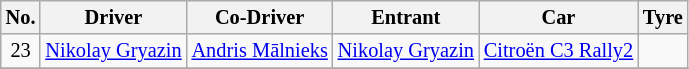<table class="wikitable" style="font-size: 85%;">
<tr>
<th>No.</th>
<th>Driver</th>
<th>Co-Driver</th>
<th>Entrant</th>
<th>Car</th>
<th>Tyre</th>
</tr>
<tr>
<td align="center">23</td>
<td> <a href='#'>Nikolay Gryazin</a></td>
<td> <a href='#'>Andris Mālnieks</a></td>
<td> <a href='#'>Nikolay Gryazin</a></td>
<td><a href='#'>Citroën C3 Rally2</a></td>
<td align="center"></td>
</tr>
<tr>
</tr>
</table>
